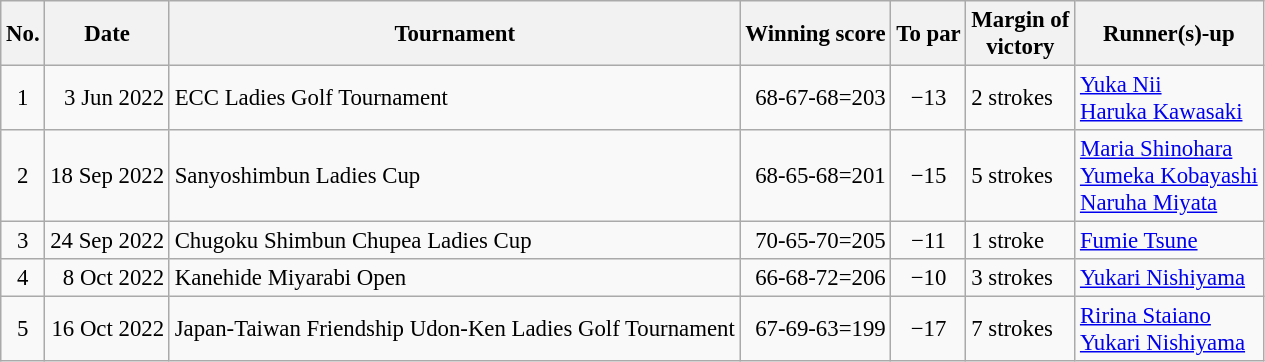<table class="wikitable" style="font-size:95%;">
<tr>
<th>No.</th>
<th>Date</th>
<th>Tournament</th>
<th>Winning score</th>
<th>To par</th>
<th>Margin of<br>victory</th>
<th>Runner(s)-up</th>
</tr>
<tr>
<td align=center>1</td>
<td align=right>3 Jun 2022</td>
<td>ECC Ladies Golf Tournament</td>
<td align=right>68-67-68=203</td>
<td align=center>−13</td>
<td>2 strokes</td>
<td> <a href='#'>Yuka Nii</a><br> <a href='#'>Haruka Kawasaki</a></td>
</tr>
<tr>
<td align=center>2</td>
<td align=right>18 Sep 2022</td>
<td>Sanyoshimbun Ladies Cup</td>
<td align=right>68-65-68=201</td>
<td align=center>−15</td>
<td>5 strokes</td>
<td> <a href='#'>Maria Shinohara</a><br> <a href='#'>Yumeka Kobayashi</a><br> <a href='#'>Naruha Miyata</a></td>
</tr>
<tr>
<td align=center>3</td>
<td align=right>24 Sep 2022</td>
<td>Chugoku Shimbun Chupea Ladies Cup</td>
<td align=right>70-65-70=205</td>
<td align=center>−11</td>
<td>1 stroke</td>
<td> <a href='#'>Fumie Tsune</a></td>
</tr>
<tr>
<td align=center>4</td>
<td align=right>8 Oct 2022</td>
<td>Kanehide Miyarabi Open</td>
<td align=right>66-68-72=206</td>
<td align=center>−10</td>
<td>3 strokes</td>
<td> <a href='#'>Yukari Nishiyama</a></td>
</tr>
<tr>
<td align=center>5</td>
<td align=right>16 Oct 2022</td>
<td>Japan-Taiwan Friendship Udon-Ken Ladies Golf Tournament</td>
<td align=right>67-69-63=199</td>
<td align=center>−17</td>
<td>7 strokes</td>
<td> <a href='#'>Ririna Staiano</a><br> <a href='#'>Yukari Nishiyama</a></td>
</tr>
</table>
